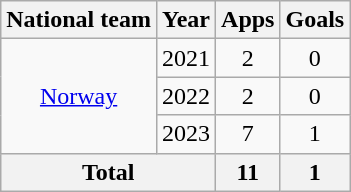<table class="wikitable" style="text-align: center;">
<tr>
<th>National team</th>
<th>Year</th>
<th>Apps</th>
<th>Goals</th>
</tr>
<tr>
<td rowspan="3"><a href='#'>Norway</a></td>
<td>2021</td>
<td>2</td>
<td>0</td>
</tr>
<tr>
<td>2022</td>
<td>2</td>
<td>0</td>
</tr>
<tr>
<td>2023</td>
<td>7</td>
<td>1</td>
</tr>
<tr>
<th colspan="2">Total</th>
<th>11</th>
<th>1</th>
</tr>
</table>
